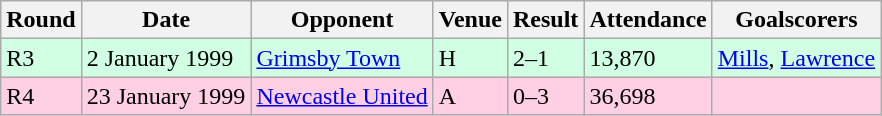<table class="wikitable">
<tr>
<th>Round</th>
<th>Date</th>
<th>Opponent</th>
<th>Venue</th>
<th>Result</th>
<th>Attendance</th>
<th>Goalscorers</th>
</tr>
<tr style="background-color: #d0ffe3;">
<td>R3</td>
<td>2 January 1999</td>
<td><a href='#'>Grimsby Town</a></td>
<td>H</td>
<td>2–1</td>
<td>13,870</td>
<td><a href='#'>Mills</a>, <a href='#'>Lawrence</a></td>
</tr>
<tr style="background-color: #ffd0e3;">
<td>R4</td>
<td>23 January 1999</td>
<td><a href='#'>Newcastle United</a></td>
<td>A</td>
<td>0–3</td>
<td>36,698</td>
<td></td>
</tr>
</table>
